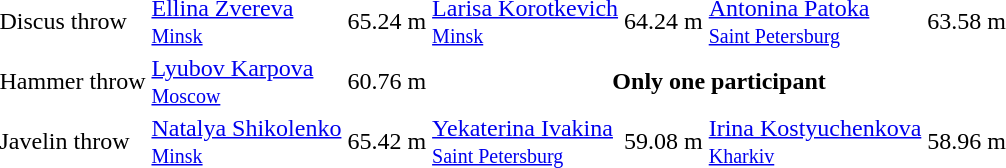<table>
<tr>
<td>Discus throw</td>
<td><a href='#'>Ellina Zvereva</a><br><small> <a href='#'>Minsk</a></small></td>
<td>65.24 m</td>
<td><a href='#'>Larisa Korotkevich</a><br><small> <a href='#'>Minsk</a></small></td>
<td>64.24 m</td>
<td><a href='#'>Antonina Patoka</a><br><small> <a href='#'>Saint Petersburg</a></small></td>
<td>63.58 m</td>
</tr>
<tr>
<td>Hammer throw</td>
<td><a href='#'>Lyubov Karpova</a><br><small> <a href='#'>Moscow</a></small></td>
<td>60.76 m</td>
<th colspan=4>Only one participant</th>
</tr>
<tr>
<td>Javelin throw</td>
<td><a href='#'>Natalya Shikolenko</a><br><small> <a href='#'>Minsk</a></small></td>
<td>65.42 m</td>
<td><a href='#'>Yekaterina Ivakina</a><br><small> <a href='#'>Saint Petersburg</a></small></td>
<td>59.08 m</td>
<td><a href='#'>Irina Kostyuchenkova</a><br><small> <a href='#'>Kharkiv</a></small></td>
<td>58.96 m</td>
</tr>
</table>
